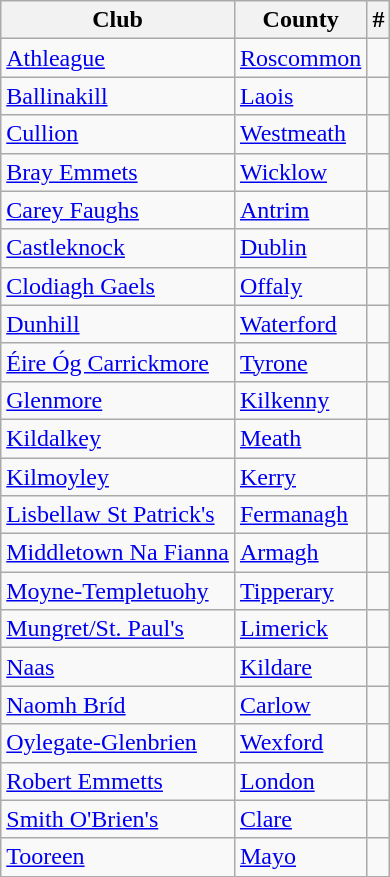<table class="wikitable sortable">
<tr>
<th rowspan="1">Club</th>
<th rowspan="1">County</th>
<th rowspan="1">#</th>
</tr>
<tr>
<td> <a href='#'>Athleague</a></td>
<td> <a href='#'>Roscommon</a></td>
<td></td>
</tr>
<tr>
<td> <a href='#'>Ballinakill</a></td>
<td> <a href='#'>Laois</a></td>
<td></td>
</tr>
<tr>
<td> <a href='#'>Cullion</a></td>
<td> <a href='#'>Westmeath</a></td>
<td></td>
</tr>
<tr>
<td> <a href='#'>Bray Emmets</a></td>
<td> <a href='#'>Wicklow</a></td>
<td></td>
</tr>
<tr>
<td> <a href='#'>Carey Faughs</a></td>
<td> <a href='#'>Antrim</a></td>
<td></td>
</tr>
<tr>
<td> <a href='#'>Castleknock</a></td>
<td> <a href='#'>Dublin</a></td>
<td></td>
</tr>
<tr>
<td> <a href='#'>Clodiagh Gaels</a></td>
<td> <a href='#'>Offaly</a></td>
<td></td>
</tr>
<tr>
<td> <a href='#'>Dunhill</a></td>
<td> <a href='#'>Waterford</a></td>
<td></td>
</tr>
<tr>
<td> <a href='#'>Éire Óg Carrickmore</a></td>
<td> <a href='#'>Tyrone</a></td>
<td></td>
</tr>
<tr>
<td> <a href='#'>Glenmore</a></td>
<td> <a href='#'>Kilkenny</a></td>
<td></td>
</tr>
<tr>
<td> <a href='#'>Kildalkey</a></td>
<td> <a href='#'>Meath</a></td>
<td></td>
</tr>
<tr>
<td> <a href='#'>Kilmoyley</a></td>
<td> <a href='#'>Kerry</a></td>
<td></td>
</tr>
<tr>
<td> <a href='#'>Lisbellaw St Patrick's</a></td>
<td> <a href='#'>Fermanagh</a></td>
<td></td>
</tr>
<tr>
<td> <a href='#'>Middletown Na Fianna</a></td>
<td> <a href='#'>Armagh</a></td>
<td></td>
</tr>
<tr>
<td> <a href='#'>Moyne-Templetuohy</a></td>
<td> <a href='#'>Tipperary</a></td>
<td></td>
</tr>
<tr>
<td> <a href='#'>Mungret/St. Paul's</a></td>
<td> <a href='#'>Limerick</a></td>
<td></td>
</tr>
<tr>
<td> <a href='#'>Naas</a></td>
<td> <a href='#'>Kildare</a></td>
<td></td>
</tr>
<tr>
<td> <a href='#'>Naomh Bríd</a></td>
<td> <a href='#'>Carlow</a></td>
<td></td>
</tr>
<tr>
<td> <a href='#'>Oylegate-Glenbrien</a></td>
<td> <a href='#'>Wexford</a></td>
<td></td>
</tr>
<tr>
<td> <a href='#'>Robert Emmetts</a></td>
<td> <a href='#'>London</a></td>
<td></td>
</tr>
<tr>
<td> <a href='#'>Smith O'Brien's</a></td>
<td> <a href='#'>Clare</a></td>
<td></td>
</tr>
<tr>
<td> <a href='#'>Tooreen</a></td>
<td> <a href='#'>Mayo</a></td>
<td></td>
</tr>
</table>
